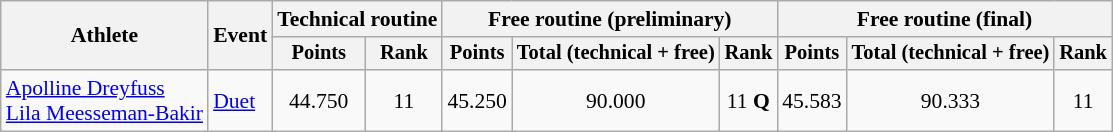<table class="wikitable" style="font-size:90%">
<tr>
<th rowspan="2">Athlete</th>
<th rowspan="2">Event</th>
<th colspan=2>Technical routine</th>
<th colspan=3>Free routine (preliminary)</th>
<th colspan=3>Free routine (final)</th>
</tr>
<tr style="font-size:95%">
<th>Points</th>
<th>Rank</th>
<th>Points</th>
<th>Total (technical + free)</th>
<th>Rank</th>
<th>Points</th>
<th>Total (technical + free)</th>
<th>Rank</th>
</tr>
<tr align=center>
<td align=left><a href='#'>Apolline Dreyfuss</a><br><a href='#'>Lila Meesseman-Bakir</a></td>
<td align=left><a href='#'>Duet</a></td>
<td>44.750</td>
<td>11</td>
<td>45.250</td>
<td>90.000</td>
<td>11 <strong>Q</strong></td>
<td>45.583</td>
<td>90.333</td>
<td>11</td>
</tr>
</table>
